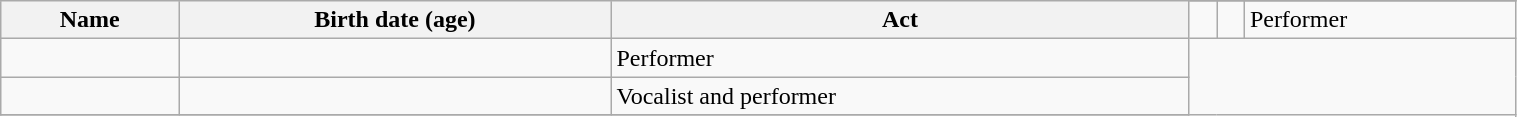<table class="wikitable sortable"  style="text-align:center; width:80%;">
<tr>
<th rowspan="2">Name</th>
<th rowspan="2">Birth date (age)</th>
<th rowspan="2">Act</th>
</tr>
<tr>
<td style="text-align:left;" data-sort-value="Anna Ishii"></td>
<td style="text-align:left;"></td>
<td style="text-align:left;">Performer</td>
</tr>
<tr>
<td style="text-align:left;" data-sort-value="Nonoka Yamaguchi"></td>
<td style="text-align:left;"></td>
<td style="text-align:left;">Performer</td>
</tr>
<tr>
<td style="text-align:left;" data-sort-value="Yuzuna Takabe"></td>
<td style="text-align:left;"></td>
<td style="text-align:left;">Vocalist and performer</td>
</tr>
<tr>
</tr>
</table>
